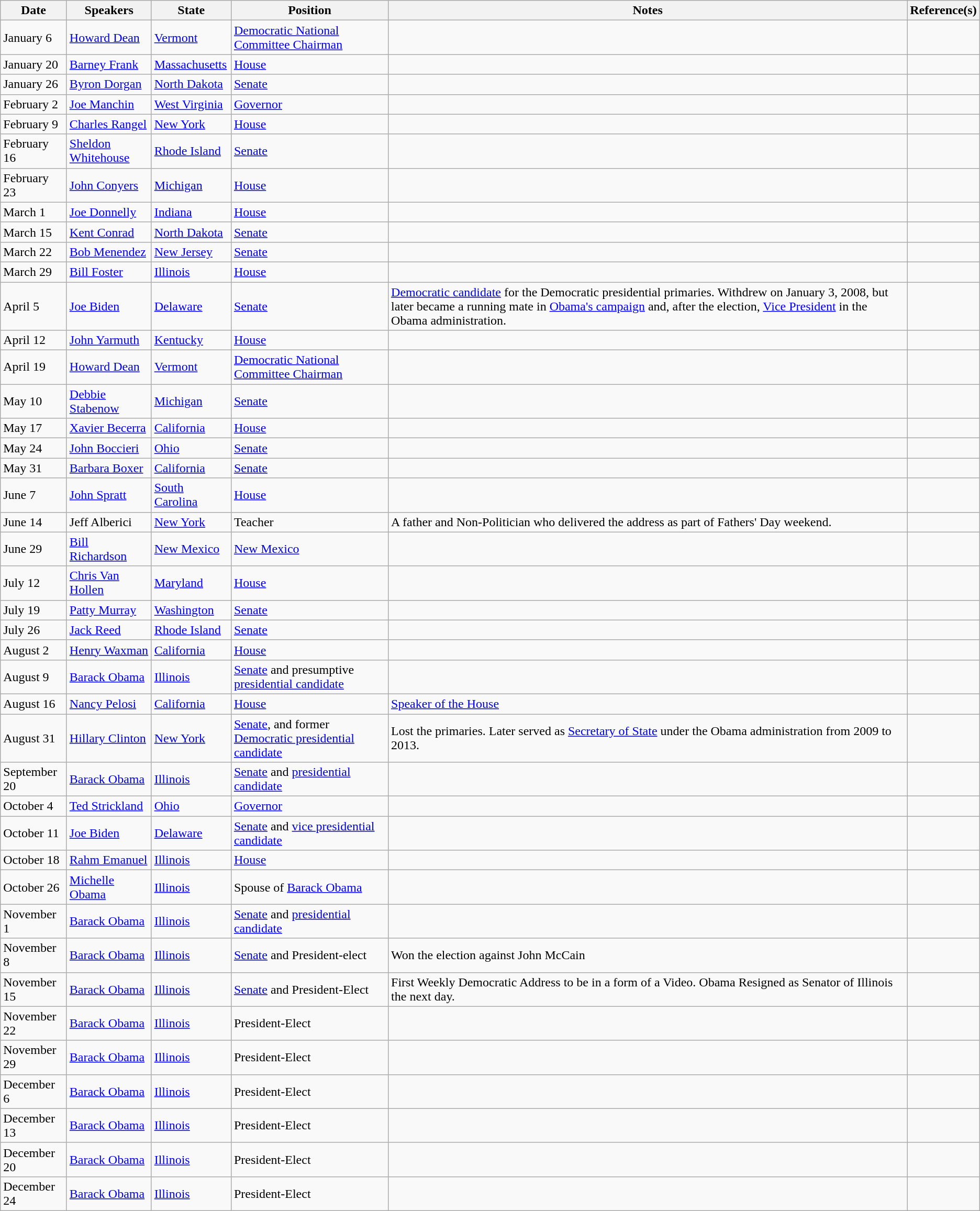<table class="wikitable sortable mw-collapsible mw-collapsed">
<tr>
<th style="text-align: center;">Date</th>
<th style="text-align: center;">Speakers</th>
<th style="text-align: center;">State</th>
<th style="text-align: center;">Position</th>
<th style="text-align: center;">Notes</th>
<th style="text-align: center;">Reference(s)</th>
</tr>
<tr>
<td>January 6</td>
<td><a href='#'>Howard Dean</a></td>
<td><a href='#'>Vermont</a></td>
<td><a href='#'>Democratic National Committee Chairman</a></td>
<td></td>
<td></td>
</tr>
<tr>
<td>January 20</td>
<td><a href='#'>Barney Frank</a></td>
<td><a href='#'>Massachusetts</a></td>
<td><a href='#'>House</a></td>
<td></td>
<td></td>
</tr>
<tr>
<td>January 26</td>
<td><a href='#'>Byron Dorgan</a></td>
<td><a href='#'>North Dakota</a></td>
<td><a href='#'>Senate</a></td>
<td></td>
<td></td>
</tr>
<tr>
<td>February 2</td>
<td><a href='#'>Joe Manchin</a></td>
<td><a href='#'>West Virginia</a></td>
<td><a href='#'>Governor</a></td>
<td></td>
<td></td>
</tr>
<tr>
<td>February 9</td>
<td><a href='#'>Charles Rangel</a></td>
<td><a href='#'>New York</a></td>
<td><a href='#'>House</a></td>
<td></td>
<td></td>
</tr>
<tr>
<td>February 16</td>
<td><a href='#'>Sheldon Whitehouse</a></td>
<td><a href='#'>Rhode Island</a></td>
<td><a href='#'>Senate</a></td>
<td></td>
<td></td>
</tr>
<tr>
<td>February 23</td>
<td><a href='#'>John Conyers</a></td>
<td><a href='#'>Michigan</a></td>
<td><a href='#'>House</a></td>
<td></td>
<td></td>
</tr>
<tr>
<td>March 1</td>
<td><a href='#'>Joe Donnelly</a></td>
<td><a href='#'>Indiana</a></td>
<td><a href='#'>House</a></td>
<td></td>
<td></td>
</tr>
<tr>
<td>March 15</td>
<td><a href='#'>Kent Conrad</a></td>
<td><a href='#'>North Dakota</a></td>
<td><a href='#'>Senate</a></td>
<td></td>
<td></td>
</tr>
<tr>
<td>March 22</td>
<td><a href='#'>Bob Menendez</a></td>
<td><a href='#'>New Jersey</a></td>
<td><a href='#'>Senate</a></td>
<td></td>
<td></td>
</tr>
<tr>
<td>March 29</td>
<td><a href='#'>Bill Foster</a></td>
<td><a href='#'>Illinois</a></td>
<td><a href='#'>House</a></td>
<td></td>
<td></td>
</tr>
<tr>
<td>April 5</td>
<td><a href='#'>Joe Biden</a></td>
<td><a href='#'>Delaware</a></td>
<td><a href='#'>Senate</a></td>
<td><a href='#'>Democratic candidate</a> for the Democratic presidential primaries. Withdrew on January 3, 2008, but later became a running mate in <a href='#'>Obama's campaign</a> and, after the election, <a href='#'>Vice President</a> in the Obama administration.</td>
<td></td>
</tr>
<tr>
<td>April 12</td>
<td><a href='#'>John Yarmuth</a></td>
<td><a href='#'>Kentucky</a></td>
<td><a href='#'>House</a></td>
<td></td>
<td></td>
</tr>
<tr>
<td>April 19</td>
<td><a href='#'>Howard Dean</a></td>
<td><a href='#'>Vermont</a></td>
<td><a href='#'>Democratic National Committee Chairman</a></td>
<td></td>
<td></td>
</tr>
<tr>
<td>May 10</td>
<td><a href='#'>Debbie Stabenow</a></td>
<td><a href='#'>Michigan</a></td>
<td><a href='#'>Senate</a></td>
<td></td>
<td></td>
</tr>
<tr>
<td>May 17</td>
<td><a href='#'>Xavier Becerra</a></td>
<td><a href='#'>California</a></td>
<td><a href='#'>House</a></td>
<td></td>
<td></td>
</tr>
<tr>
<td>May 24</td>
<td><a href='#'>John Boccieri</a></td>
<td><a href='#'>Ohio</a></td>
<td><a href='#'>Senate</a></td>
<td></td>
<td></td>
</tr>
<tr>
<td>May 31</td>
<td><a href='#'>Barbara Boxer</a></td>
<td><a href='#'>California</a></td>
<td><a href='#'>Senate</a></td>
<td></td>
<td></td>
</tr>
<tr>
<td>June 7</td>
<td><a href='#'>John Spratt</a></td>
<td><a href='#'>South Carolina</a></td>
<td><a href='#'>House</a></td>
<td></td>
<td></td>
</tr>
<tr>
<td>June 14</td>
<td>Jeff Alberici</td>
<td><a href='#'>New York</a></td>
<td>Teacher</td>
<td>A father and Non-Politician who delivered the address as part of Fathers' Day weekend.</td>
<td></td>
</tr>
<tr>
<td>June 29</td>
<td><a href='#'>Bill Richardson</a></td>
<td><a href='#'>New Mexico</a></td>
<td><a href='#'>New Mexico</a></td>
<td></td>
<td></td>
</tr>
<tr>
<td>July 12</td>
<td><a href='#'>Chris Van Hollen</a></td>
<td><a href='#'>Maryland</a></td>
<td><a href='#'>House</a></td>
<td></td>
<td></td>
</tr>
<tr>
<td>July 19</td>
<td><a href='#'>Patty Murray</a></td>
<td><a href='#'>Washington</a></td>
<td><a href='#'>Senate</a></td>
<td></td>
<td></td>
</tr>
<tr>
<td>July 26</td>
<td><a href='#'>Jack Reed</a></td>
<td><a href='#'>Rhode Island</a></td>
<td><a href='#'>Senate</a></td>
<td></td>
<td></td>
</tr>
<tr>
<td>August 2</td>
<td><a href='#'>Henry Waxman</a></td>
<td><a href='#'>California</a></td>
<td><a href='#'>House</a></td>
<td></td>
<td></td>
</tr>
<tr>
<td>August 9</td>
<td><a href='#'>Barack Obama</a></td>
<td><a href='#'>Illinois</a></td>
<td><a href='#'>Senate</a> and presumptive <a href='#'>presidential candidate</a></td>
<td></td>
<td></td>
</tr>
<tr>
<td>August 16</td>
<td><a href='#'>Nancy Pelosi</a></td>
<td><a href='#'>California</a></td>
<td><a href='#'>House</a></td>
<td><a href='#'>Speaker of the House</a></td>
<td></td>
</tr>
<tr>
<td>August 31</td>
<td><a href='#'>Hillary Clinton</a></td>
<td><a href='#'>New York</a></td>
<td><a href='#'>Senate</a>, and former <a href='#'>Democratic presidential candidate</a></td>
<td>Lost the primaries. Later served as <a href='#'>Secretary of State</a> under the Obama administration from 2009 to 2013.</td>
<td></td>
</tr>
<tr>
<td>September 20</td>
<td><a href='#'>Barack Obama</a></td>
<td><a href='#'>Illinois</a></td>
<td><a href='#'>Senate</a> and <a href='#'>presidential candidate</a></td>
<td></td>
<td></td>
</tr>
<tr>
<td>October 4</td>
<td><a href='#'>Ted Strickland</a></td>
<td><a href='#'>Ohio</a></td>
<td><a href='#'>Governor</a></td>
<td></td>
<td></td>
</tr>
<tr>
<td>October 11</td>
<td><a href='#'>Joe Biden</a></td>
<td><a href='#'>Delaware</a></td>
<td><a href='#'>Senate</a> and <a href='#'>vice presidential candidate</a></td>
<td></td>
<td></td>
</tr>
<tr>
<td>October 18</td>
<td><a href='#'>Rahm Emanuel</a></td>
<td><a href='#'>Illinois</a></td>
<td><a href='#'>House</a></td>
<td></td>
<td></td>
</tr>
<tr>
<td>October 26</td>
<td><a href='#'>Michelle Obama</a></td>
<td><a href='#'>Illinois</a></td>
<td>Spouse of <a href='#'>Barack Obama</a></td>
<td></td>
<td></td>
</tr>
<tr>
<td>November 1</td>
<td><a href='#'>Barack Obama</a></td>
<td><a href='#'>Illinois</a></td>
<td><a href='#'>Senate</a> and <a href='#'>presidential candidate</a></td>
<td></td>
<td></td>
</tr>
<tr>
<td>November 8</td>
<td><a href='#'>Barack Obama</a></td>
<td><a href='#'>Illinois</a></td>
<td><a href='#'>Senate</a> and President-elect</td>
<td>Won the election against John McCain</td>
<td></td>
</tr>
<tr>
<td>November 15</td>
<td><a href='#'>Barack Obama</a></td>
<td><a href='#'>Illinois</a></td>
<td><a href='#'>Senate</a> and President-Elect</td>
<td>First Weekly Democratic Address to be in a form of a Video. Obama Resigned as Senator of Illinois the next day.</td>
<td></td>
</tr>
<tr>
<td>November 22</td>
<td><a href='#'>Barack Obama</a></td>
<td><a href='#'>Illinois</a></td>
<td>President-Elect</td>
<td></td>
<td></td>
</tr>
<tr>
<td>November 29</td>
<td><a href='#'>Barack Obama</a></td>
<td><a href='#'>Illinois</a></td>
<td>President-Elect</td>
<td></td>
<td></td>
</tr>
<tr>
<td>December 6</td>
<td><a href='#'>Barack Obama</a></td>
<td><a href='#'>Illinois</a></td>
<td>President-Elect</td>
<td></td>
<td></td>
</tr>
<tr>
<td>December 13</td>
<td><a href='#'>Barack Obama</a></td>
<td><a href='#'>Illinois</a></td>
<td>President-Elect</td>
<td></td>
<td></td>
</tr>
<tr>
<td>December 20</td>
<td><a href='#'>Barack Obama</a></td>
<td><a href='#'>Illinois</a></td>
<td>President-Elect</td>
<td></td>
<td></td>
</tr>
<tr>
<td>December 24</td>
<td><a href='#'>Barack Obama</a></td>
<td><a href='#'>Illinois</a></td>
<td>President-Elect</td>
<td></td>
<td></td>
</tr>
</table>
